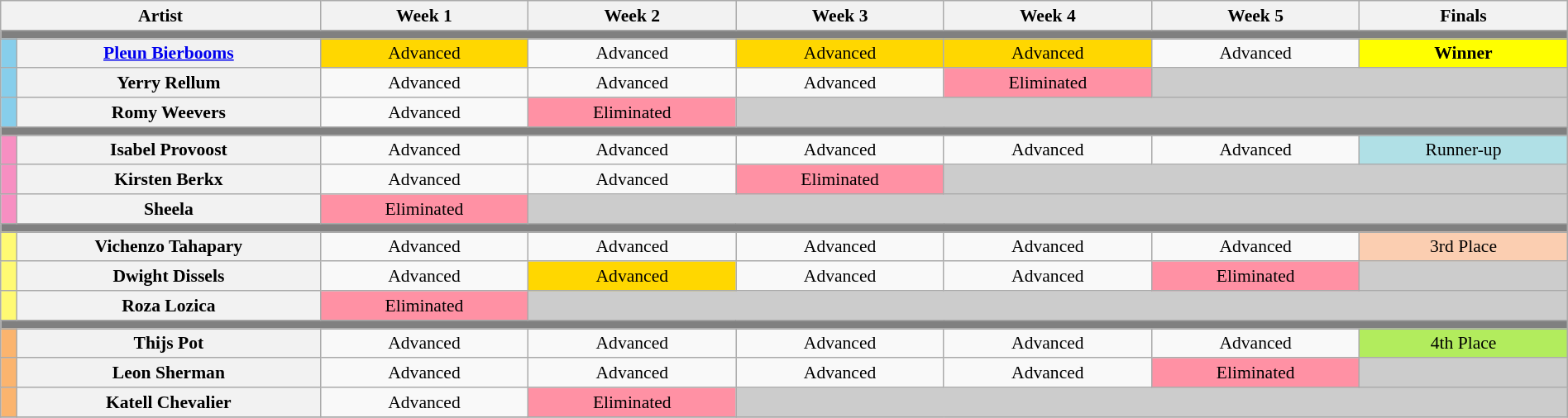<table class="wikitable" style="font-size:90%; text-align:center" width="100%">
<tr>
<th width="20%; rowspan="2"  colspan="2" scope="col">Artist</th>
<th width="13%; rowspan="2" colspan="1" scope="col">Week 1</th>
<th width="13%; rowspan="2" colspan="1" scope="col">Week 2</th>
<th width="13%; rowspan="2" colspan="1" scope="col">Week 3</th>
<th width="13%; rowspan="2" colspan="1" scope="col">Week 4</th>
<th width="13%; colspan="2" scope="col">Week 5</th>
<th width="13%; rowspan="2" colspan="1" scope="col">Finals</th>
</tr>
<tr>
<th colspan="9" style="background:grey;"></th>
</tr>
<tr>
<th style="background:#87ceeb;"></th>
<th><a href='#'>Pleun Bierbooms</a></th>
<td style="background:gold">Advanced</td>
<td>Advanced</td>
<td style="background:gold">Advanced</td>
<td style="background:gold">Advanced</td>
<td>Advanced</td>
<td style="background:yellow"><strong>Winner</strong></td>
</tr>
<tr>
<th style="background:#87ceeb;"></th>
<th>Yerry Rellum</th>
<td>Advanced</td>
<td>Advanced</td>
<td>Advanced</td>
<td style="background:#FF91A4;">Eliminated</td>
<td colspan="3" style="background:#ccc;"></td>
</tr>
<tr>
<th style="background:#87ceeb;"></th>
<th>Romy Weevers</th>
<td>Advanced</td>
<td style="background:#FF91A4;">Eliminated</td>
<td colspan="5" style="background:#ccc;"></td>
</tr>
<tr>
<th colspan="9" style="background:grey;"></th>
</tr>
<tr>
<th style="background:#F78FC2;"></th>
<th>Isabel Provoost</th>
<td>Advanced</td>
<td>Advanced</td>
<td>Advanced</td>
<td>Advanced</td>
<td>Advanced</td>
<td style="background:#B0E0E6;">Runner-up</td>
</tr>
<tr>
<th style="background:#F78FC2;"></th>
<th>Kirsten Berkx</th>
<td>Advanced</td>
<td>Advanced</td>
<td style="background:#FF91A4;">Eliminated</td>
<td colspan="4" style="background:#ccc;"></td>
</tr>
<tr>
<th style="background:#F78FC2;"></th>
<th>Sheela</th>
<td style="background:#FF91A4;">Eliminated</td>
<td colspan="6" style="background:#ccc;"></td>
</tr>
<tr>
<th colspan="9" style="background:grey;"></th>
</tr>
<tr>
<th style="background:#fffa73;"></th>
<th>Vichenzo Tahapary</th>
<td>Advanced</td>
<td>Advanced</td>
<td>Advanced</td>
<td>Advanced</td>
<td>Advanced</td>
<td style="background:#FBCEB1;">3rd Place</td>
</tr>
<tr>
<th style="background:#fffa73;"></th>
<th>Dwight Dissels</th>
<td>Advanced</td>
<td style="background:gold">Advanced</td>
<td>Advanced</td>
<td>Advanced</td>
<td style="background:#FF91A4;">Eliminated</td>
<td colspan="3" style="background:#ccc;"></td>
</tr>
<tr>
<th style="background:#fffa73;"></th>
<th>Roza Lozica</th>
<td style="background:#FF91A4;">Eliminated</td>
<td colspan="6" style="background:#ccc;"></td>
</tr>
<tr>
<th colspan="9" style="background:grey;"></th>
</tr>
<tr>
<th style="background:#fbb46e;"></th>
<th>Thijs Pot</th>
<td>Advanced</td>
<td>Advanced</td>
<td>Advanced</td>
<td>Advanced</td>
<td>Advanced</td>
<td style="background:#B2EC5D;">4th Place</td>
</tr>
<tr>
<th style="background:#fbb46e;"></th>
<th>Leon Sherman</th>
<td>Advanced</td>
<td>Advanced</td>
<td>Advanced</td>
<td>Advanced</td>
<td style="background:#FF91A4;">Eliminated</td>
<td colspan="4" style="background:#ccc;"></td>
</tr>
<tr>
<th style="background:#fbb46e;"></th>
<th>Katell Chevalier</th>
<td>Advanced</td>
<td style="background:#FF91A4;">Eliminated</td>
<td colspan="5" style="background:#ccc;"></td>
</tr>
<tr>
</tr>
</table>
